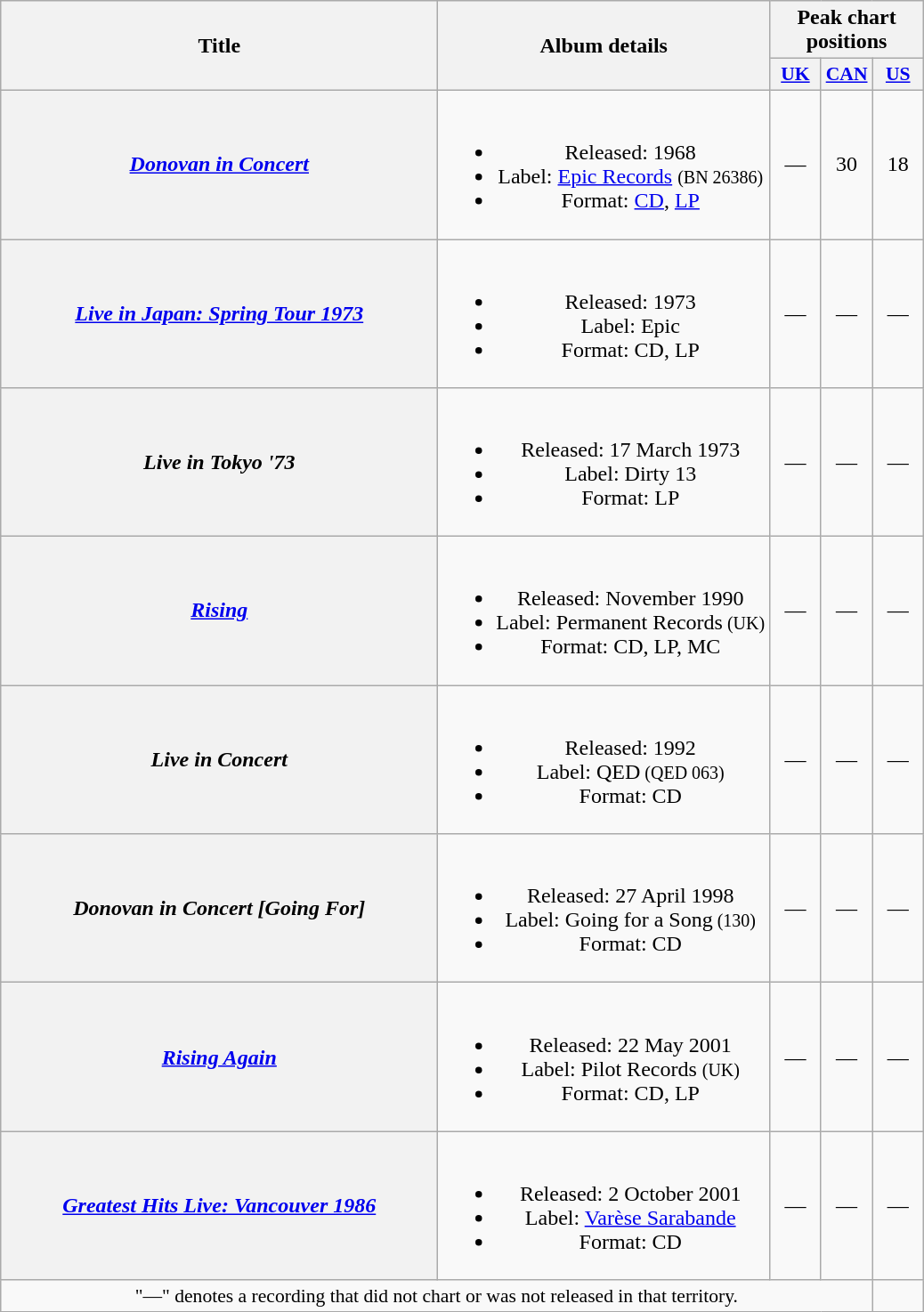<table class="wikitable plainrowheaders" style="text-align:center;">
<tr>
<th scope="col" rowspan="2" style="width:20em;">Title</th>
<th scope="col" rowspan="2">Album details</th>
<th colspan="3">Peak chart positions</th>
</tr>
<tr>
<th scope="col" style="width:2.2em;font-size:90%;"><a href='#'>UK</a><br></th>
<th scope="col" style="width:2.2em;font-size:90%;"><a href='#'>CAN</a><br></th>
<th scope="col" style="width:2.2em;font-size:90%;"><a href='#'>US</a><br></th>
</tr>
<tr>
<th scope="row"><em><a href='#'>Donovan in Concert</a></em></th>
<td><br><ul><li>Released: 1968</li><li>Label: <a href='#'>Epic Records</a> <small>(BN 26386)</small></li><li>Format: <a href='#'>CD</a>, <a href='#'>LP</a></li></ul></td>
<td>—</td>
<td>30</td>
<td>18</td>
</tr>
<tr>
<th scope="row"><em><a href='#'>Live in Japan: Spring Tour 1973</a></em></th>
<td><br><ul><li>Released: 1973</li><li>Label: Epic</li><li>Format: CD, LP</li></ul></td>
<td>—</td>
<td>—</td>
<td>—</td>
</tr>
<tr>
<th scope="row"><em>Live in Tokyo '73</em></th>
<td><br><ul><li>Released: 17 March 1973</li><li>Label: Dirty 13</li><li>Format: LP</li></ul></td>
<td>—</td>
<td>—</td>
<td>—</td>
</tr>
<tr>
<th scope="row"><em><a href='#'>Rising</a></em></th>
<td><br><ul><li>Released: November 1990</li><li>Label: Permanent Records<small> (UK)</small></li><li>Format: CD, LP, MC</li></ul></td>
<td>—</td>
<td>—</td>
<td>—</td>
</tr>
<tr>
<th scope="row"><em>Live in Concert</em></th>
<td><br><ul><li>Released: 1992</li><li>Label: QED<small> (QED 063)</small></li><li>Format: CD</li></ul></td>
<td>—</td>
<td>—</td>
<td>—</td>
</tr>
<tr>
<th scope="row"><em>Donovan in Concert [Going For]</em></th>
<td><br><ul><li>Released: 27 April 1998</li><li>Label: Going for a Song<small> (130)</small></li><li>Format: CD</li></ul></td>
<td>—</td>
<td>—</td>
<td>—</td>
</tr>
<tr>
<th scope="row"><em><a href='#'>Rising Again</a></em></th>
<td><br><ul><li>Released: 22 May 2001</li><li>Label: Pilot Records <small>(UK)</small></li><li>Format: CD, LP</li></ul></td>
<td>—</td>
<td>—</td>
<td>—</td>
</tr>
<tr>
<th scope="row"><em><a href='#'>Greatest Hits Live: Vancouver 1986</a></em></th>
<td><br><ul><li>Released: 2 October 2001</li><li>Label: <a href='#'>Varèse Sarabande</a></li><li>Format: CD</li></ul></td>
<td>—</td>
<td>—</td>
<td>—</td>
</tr>
<tr>
<td colspan="4" style="font-size:90%">"—" denotes a recording that did not chart or was not released in that territory.</td>
</tr>
</table>
